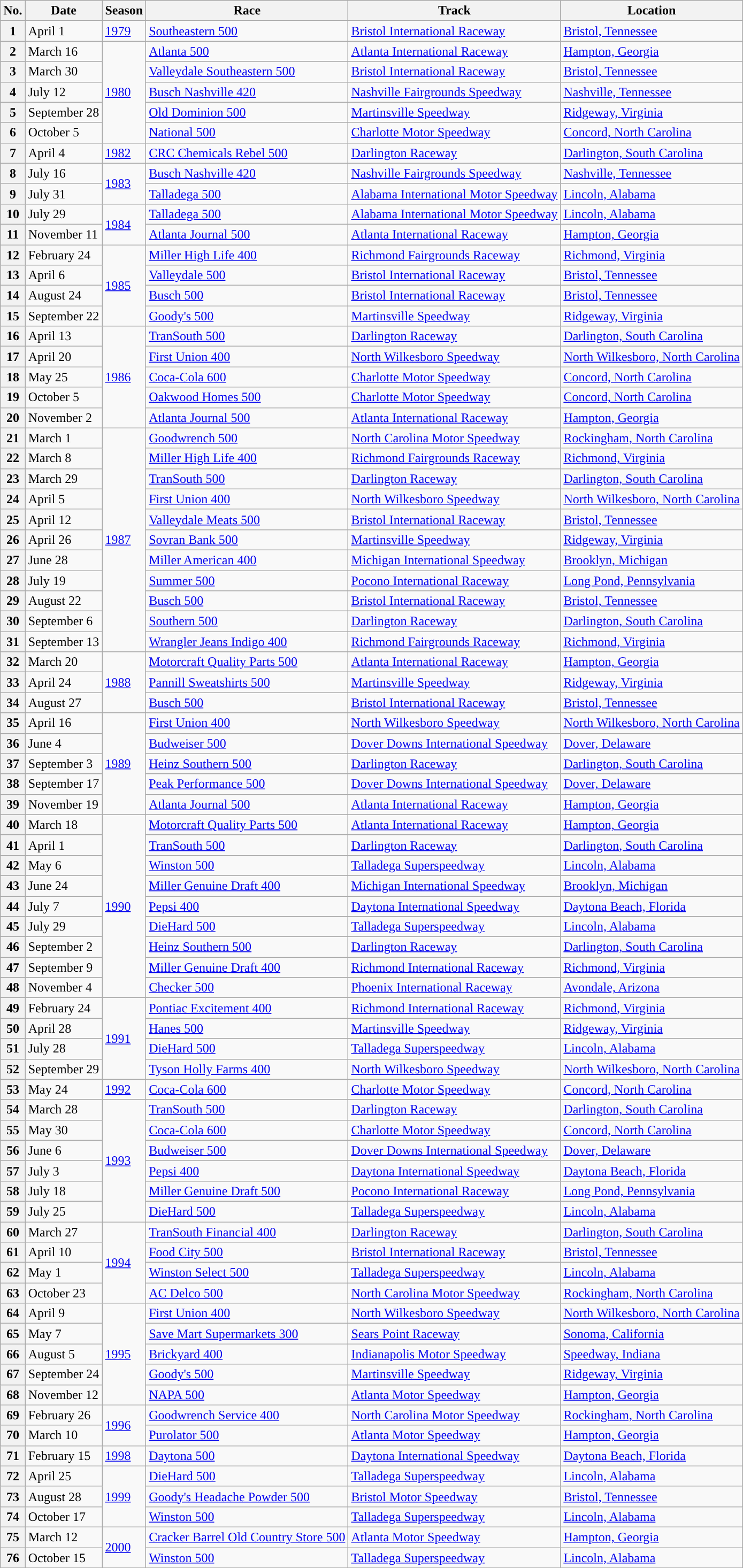<table class="wikitable sortable">
<tr>
<th scope="col">No.</th>
<th scope="col">Date</th>
<th scope="col">Season</th>
<th scope="col">Race</th>
<th scope="col">Track</th>
<th scope="col">Location</th>
</tr>
<tr>
<th scope="row">1</th>
<td>April 1</td>
<td><a href='#'>1979</a></td>
<td><a href='#'>Southeastern 500</a></td>
<td><a href='#'>Bristol International Raceway</a></td>
<td><a href='#'>Bristol, Tennessee</a></td>
</tr>
<tr>
<th scope="row">2</th>
<td>March 16</td>
<td rowspan=5><a href='#'>1980</a></td>
<td><a href='#'>Atlanta 500</a></td>
<td><a href='#'>Atlanta International Raceway</a></td>
<td><a href='#'>Hampton, Georgia</a></td>
</tr>
<tr>
<th scope="row">3</th>
<td>March 30</td>
<td><a href='#'>Valleydale Southeastern 500</a></td>
<td><a href='#'>Bristol International Raceway</a></td>
<td><a href='#'>Bristol, Tennessee</a></td>
</tr>
<tr>
<th scope="row">4</th>
<td>July 12</td>
<td><a href='#'>Busch Nashville 420</a></td>
<td><a href='#'>Nashville Fairgrounds Speedway</a></td>
<td><a href='#'>Nashville, Tennessee</a></td>
</tr>
<tr>
<th scope="row">5</th>
<td>September 28</td>
<td><a href='#'>Old Dominion 500</a></td>
<td><a href='#'>Martinsville Speedway</a></td>
<td><a href='#'>Ridgeway, Virginia</a></td>
</tr>
<tr>
<th scope="row">6</th>
<td>October 5</td>
<td><a href='#'>National 500</a></td>
<td><a href='#'>Charlotte Motor Speedway</a></td>
<td><a href='#'>Concord, North Carolina</a></td>
</tr>
<tr>
<th scope="row">7</th>
<td>April 4</td>
<td><a href='#'>1982</a></td>
<td><a href='#'>CRC Chemicals Rebel 500</a></td>
<td><a href='#'>Darlington Raceway</a></td>
<td><a href='#'>Darlington, South Carolina</a></td>
</tr>
<tr>
<th scope="row">8</th>
<td>July 16</td>
<td rowspan=2><a href='#'>1983</a></td>
<td><a href='#'>Busch Nashville 420</a></td>
<td><a href='#'>Nashville Fairgrounds Speedway</a></td>
<td><a href='#'>Nashville, Tennessee</a></td>
</tr>
<tr>
<th scope="row">9</th>
<td>July 31</td>
<td><a href='#'>Talladega 500</a></td>
<td><a href='#'>Alabama International Motor Speedway</a></td>
<td><a href='#'>Lincoln, Alabama</a></td>
</tr>
<tr>
<th scope="row">10</th>
<td>July 29</td>
<td rowspan=2><a href='#'>1984</a></td>
<td><a href='#'>Talladega 500</a></td>
<td><a href='#'>Alabama International Motor Speedway</a></td>
<td><a href='#'>Lincoln, Alabama</a></td>
</tr>
<tr>
<th scope="row">11</th>
<td>November 11</td>
<td><a href='#'>Atlanta Journal 500</a></td>
<td><a href='#'>Atlanta International Raceway</a></td>
<td><a href='#'>Hampton, Georgia</a></td>
</tr>
<tr>
<th scope="row">12</th>
<td>February 24</td>
<td rowspan=4><a href='#'>1985</a></td>
<td><a href='#'>Miller High Life 400</a></td>
<td><a href='#'>Richmond Fairgrounds Raceway</a></td>
<td><a href='#'>Richmond, Virginia</a></td>
</tr>
<tr>
<th scope="row">13</th>
<td>April 6</td>
<td><a href='#'>Valleydale 500</a></td>
<td><a href='#'>Bristol International Raceway</a></td>
<td><a href='#'>Bristol, Tennessee</a></td>
</tr>
<tr>
<th scope="row">14</th>
<td>August 24</td>
<td><a href='#'>Busch 500</a></td>
<td><a href='#'>Bristol International Raceway</a></td>
<td><a href='#'>Bristol, Tennessee</a></td>
</tr>
<tr>
<th scope="row">15</th>
<td>September 22</td>
<td><a href='#'>Goody's 500</a></td>
<td><a href='#'>Martinsville Speedway</a></td>
<td><a href='#'>Ridgeway, Virginia</a></td>
</tr>
<tr>
<th scope="row">16</th>
<td>April 13</td>
<td rowspan=5><a href='#'>1986</a></td>
<td><a href='#'>TranSouth 500</a></td>
<td><a href='#'>Darlington Raceway</a></td>
<td><a href='#'>Darlington, South Carolina</a></td>
</tr>
<tr>
<th scope="row">17</th>
<td>April 20</td>
<td><a href='#'>First Union 400</a></td>
<td><a href='#'>North Wilkesboro Speedway</a></td>
<td><a href='#'>North Wilkesboro, North Carolina</a></td>
</tr>
<tr>
<th scope="row">18</th>
<td>May 25</td>
<td><a href='#'>Coca-Cola 600</a></td>
<td><a href='#'>Charlotte Motor Speedway</a></td>
<td><a href='#'>Concord, North Carolina</a></td>
</tr>
<tr>
<th scope="row">19</th>
<td>October 5</td>
<td><a href='#'>Oakwood Homes 500</a></td>
<td><a href='#'>Charlotte Motor Speedway</a></td>
<td><a href='#'>Concord, North Carolina</a></td>
</tr>
<tr>
<th scope="row">20</th>
<td>November 2</td>
<td><a href='#'>Atlanta Journal 500</a></td>
<td><a href='#'>Atlanta International Raceway</a></td>
<td><a href='#'>Hampton, Georgia</a></td>
</tr>
<tr>
<th scope="row">21</th>
<td>March 1</td>
<td rowspan=11><a href='#'>1987</a></td>
<td><a href='#'>Goodwrench 500</a></td>
<td><a href='#'>North Carolina Motor Speedway</a></td>
<td><a href='#'>Rockingham, North Carolina</a></td>
</tr>
<tr>
<th scope="row">22</th>
<td>March 8</td>
<td><a href='#'>Miller High Life 400</a></td>
<td><a href='#'>Richmond Fairgrounds Raceway</a></td>
<td><a href='#'>Richmond, Virginia</a></td>
</tr>
<tr>
<th scope="row">23</th>
<td>March 29</td>
<td><a href='#'>TranSouth 500</a></td>
<td><a href='#'>Darlington Raceway</a></td>
<td><a href='#'>Darlington, South Carolina</a></td>
</tr>
<tr>
<th scope="row">24</th>
<td>April 5</td>
<td><a href='#'>First Union 400</a></td>
<td><a href='#'>North Wilkesboro Speedway</a></td>
<td><a href='#'>North Wilkesboro, North Carolina</a></td>
</tr>
<tr>
<th scope="row">25</th>
<td>April 12</td>
<td><a href='#'>Valleydale Meats 500</a></td>
<td><a href='#'>Bristol International Raceway</a></td>
<td><a href='#'>Bristol, Tennessee</a></td>
</tr>
<tr>
<th scope="row">26</th>
<td>April 26</td>
<td><a href='#'>Sovran Bank 500</a></td>
<td><a href='#'>Martinsville Speedway</a></td>
<td><a href='#'>Ridgeway, Virginia</a></td>
</tr>
<tr>
<th scope="row">27</th>
<td>June 28</td>
<td><a href='#'>Miller American 400</a></td>
<td><a href='#'>Michigan International Speedway</a></td>
<td><a href='#'>Brooklyn, Michigan</a></td>
</tr>
<tr>
<th scope="row">28</th>
<td>July 19</td>
<td><a href='#'>Summer 500</a></td>
<td><a href='#'>Pocono International Raceway</a></td>
<td><a href='#'>Long Pond, Pennsylvania</a></td>
</tr>
<tr>
<th scope="row">29</th>
<td>August 22</td>
<td><a href='#'>Busch 500</a></td>
<td><a href='#'>Bristol International Raceway</a></td>
<td><a href='#'>Bristol, Tennessee</a></td>
</tr>
<tr>
<th scope="row">30</th>
<td>September 6</td>
<td><a href='#'>Southern 500</a></td>
<td><a href='#'>Darlington Raceway</a></td>
<td><a href='#'>Darlington, South Carolina</a></td>
</tr>
<tr>
<th scope="row">31</th>
<td>September 13</td>
<td><a href='#'>Wrangler Jeans Indigo 400</a></td>
<td><a href='#'>Richmond Fairgrounds Raceway</a></td>
<td><a href='#'>Richmond, Virginia</a></td>
</tr>
<tr>
<th scope="row">32</th>
<td>March 20</td>
<td rowspan=3><a href='#'>1988</a></td>
<td><a href='#'>Motorcraft Quality Parts 500</a></td>
<td><a href='#'>Atlanta International Raceway</a></td>
<td><a href='#'>Hampton, Georgia</a></td>
</tr>
<tr>
<th scope="row">33</th>
<td>April 24</td>
<td><a href='#'>Pannill Sweatshirts 500</a></td>
<td><a href='#'>Martinsville Speedway</a></td>
<td><a href='#'>Ridgeway, Virginia</a></td>
</tr>
<tr>
<th scope="row">34</th>
<td>August 27</td>
<td><a href='#'>Busch 500</a></td>
<td><a href='#'>Bristol International Raceway</a></td>
<td><a href='#'>Bristol, Tennessee</a></td>
</tr>
<tr>
<th scope="row">35</th>
<td>April 16</td>
<td rowspan=5><a href='#'>1989</a></td>
<td><a href='#'>First Union 400</a></td>
<td><a href='#'>North Wilkesboro Speedway</a></td>
<td><a href='#'>North Wilkesboro, North Carolina</a></td>
</tr>
<tr>
<th scope="row">36</th>
<td>June 4</td>
<td><a href='#'>Budweiser 500</a></td>
<td><a href='#'>Dover Downs International Speedway</a></td>
<td><a href='#'>Dover, Delaware</a></td>
</tr>
<tr>
<th scope="row">37</th>
<td>September 3</td>
<td><a href='#'>Heinz Southern 500</a></td>
<td><a href='#'>Darlington Raceway</a></td>
<td><a href='#'>Darlington, South Carolina</a></td>
</tr>
<tr>
<th scope="row">38</th>
<td>September 17</td>
<td><a href='#'>Peak Performance 500</a></td>
<td><a href='#'>Dover Downs International Speedway</a></td>
<td><a href='#'>Dover, Delaware</a></td>
</tr>
<tr>
<th scope="row">39</th>
<td>November 19</td>
<td><a href='#'>Atlanta Journal 500</a></td>
<td><a href='#'>Atlanta International Raceway</a></td>
<td><a href='#'>Hampton, Georgia</a></td>
</tr>
<tr>
<th scope="row">40</th>
<td>March 18</td>
<td rowspan=9><a href='#'>1990</a></td>
<td><a href='#'>Motorcraft Quality Parts 500</a></td>
<td><a href='#'>Atlanta International Raceway</a></td>
<td><a href='#'>Hampton, Georgia</a></td>
</tr>
<tr>
<th scope="row">41</th>
<td>April 1</td>
<td><a href='#'>TranSouth 500</a></td>
<td><a href='#'>Darlington Raceway</a></td>
<td><a href='#'>Darlington, South Carolina</a></td>
</tr>
<tr>
<th scope="row">42</th>
<td>May 6</td>
<td><a href='#'>Winston 500</a></td>
<td><a href='#'>Talladega Superspeedway</a></td>
<td><a href='#'>Lincoln, Alabama</a></td>
</tr>
<tr>
<th scope="row">43</th>
<td>June 24</td>
<td><a href='#'>Miller Genuine Draft 400</a></td>
<td><a href='#'>Michigan International Speedway</a></td>
<td><a href='#'>Brooklyn, Michigan</a></td>
</tr>
<tr>
<th scope="row">44</th>
<td>July 7</td>
<td><a href='#'>Pepsi 400</a></td>
<td><a href='#'>Daytona International Speedway</a></td>
<td><a href='#'>Daytona Beach, Florida</a></td>
</tr>
<tr>
<th scope="row">45</th>
<td>July 29</td>
<td><a href='#'>DieHard 500</a></td>
<td><a href='#'>Talladega Superspeedway</a></td>
<td><a href='#'>Lincoln, Alabama</a></td>
</tr>
<tr>
<th scope="row">46</th>
<td>September 2</td>
<td><a href='#'>Heinz Southern 500</a></td>
<td><a href='#'>Darlington Raceway</a></td>
<td><a href='#'>Darlington, South Carolina</a></td>
</tr>
<tr>
<th scope="row">47</th>
<td>September 9</td>
<td><a href='#'>Miller Genuine Draft 400</a></td>
<td><a href='#'>Richmond International Raceway</a></td>
<td><a href='#'>Richmond, Virginia</a></td>
</tr>
<tr>
<th scope="row">48</th>
<td>November 4</td>
<td><a href='#'>Checker 500</a></td>
<td><a href='#'>Phoenix International Raceway</a></td>
<td><a href='#'>Avondale, Arizona</a></td>
</tr>
<tr>
<th scope="row">49</th>
<td>February 24</td>
<td rowspan=4><a href='#'>1991</a></td>
<td><a href='#'>Pontiac Excitement 400</a></td>
<td><a href='#'>Richmond International Raceway</a></td>
<td><a href='#'>Richmond, Virginia</a></td>
</tr>
<tr>
<th scope="row">50</th>
<td>April 28</td>
<td><a href='#'>Hanes 500</a></td>
<td><a href='#'>Martinsville Speedway</a></td>
<td><a href='#'>Ridgeway, Virginia</a></td>
</tr>
<tr>
<th scope="row">51</th>
<td>July 28</td>
<td><a href='#'>DieHard 500</a></td>
<td><a href='#'>Talladega Superspeedway</a></td>
<td><a href='#'>Lincoln, Alabama</a></td>
</tr>
<tr>
<th scope="row">52</th>
<td>September 29</td>
<td><a href='#'>Tyson Holly Farms 400</a></td>
<td><a href='#'>North Wilkesboro Speedway</a></td>
<td><a href='#'>North Wilkesboro, North Carolina</a></td>
</tr>
<tr>
<th scope="row">53</th>
<td>May 24</td>
<td><a href='#'>1992</a></td>
<td><a href='#'>Coca-Cola 600</a></td>
<td><a href='#'>Charlotte Motor Speedway</a></td>
<td><a href='#'>Concord, North Carolina</a></td>
</tr>
<tr>
<th scope="row">54</th>
<td>March 28</td>
<td rowspan=6><a href='#'>1993</a></td>
<td><a href='#'>TranSouth 500</a></td>
<td><a href='#'>Darlington Raceway</a></td>
<td><a href='#'>Darlington, South Carolina</a></td>
</tr>
<tr>
<th scope="row">55</th>
<td>May 30</td>
<td><a href='#'>Coca-Cola 600</a></td>
<td><a href='#'>Charlotte Motor Speedway</a></td>
<td><a href='#'>Concord, North Carolina</a></td>
</tr>
<tr>
<th scope="row">56</th>
<td>June 6</td>
<td><a href='#'>Budweiser 500</a></td>
<td><a href='#'>Dover Downs International Speedway</a></td>
<td><a href='#'>Dover, Delaware</a></td>
</tr>
<tr>
<th scope="row">57</th>
<td>July 3</td>
<td><a href='#'>Pepsi 400</a></td>
<td><a href='#'>Daytona International Speedway</a></td>
<td><a href='#'>Daytona Beach, Florida</a></td>
</tr>
<tr>
<th scope="row">58</th>
<td>July 18</td>
<td><a href='#'>Miller Genuine Draft 500</a></td>
<td><a href='#'>Pocono International Raceway</a></td>
<td><a href='#'>Long Pond, Pennsylvania</a></td>
</tr>
<tr>
<th scope="row">59</th>
<td>July 25</td>
<td><a href='#'>DieHard 500</a></td>
<td><a href='#'>Talladega Superspeedway</a></td>
<td><a href='#'>Lincoln, Alabama</a></td>
</tr>
<tr>
<th scope="row">60</th>
<td>March 27</td>
<td rowspan=4><a href='#'>1994</a></td>
<td><a href='#'>TranSouth Financial 400</a></td>
<td><a href='#'>Darlington Raceway</a></td>
<td><a href='#'>Darlington, South Carolina</a></td>
</tr>
<tr>
<th scope="row">61</th>
<td>April 10</td>
<td><a href='#'>Food City 500</a></td>
<td><a href='#'>Bristol International Raceway</a></td>
<td><a href='#'>Bristol, Tennessee</a></td>
</tr>
<tr>
<th scope="row">62</th>
<td>May 1</td>
<td><a href='#'>Winston Select 500</a></td>
<td><a href='#'>Talladega Superspeedway</a></td>
<td><a href='#'>Lincoln, Alabama</a></td>
</tr>
<tr>
<th scope="row">63</th>
<td>October 23</td>
<td><a href='#'>AC Delco 500</a></td>
<td><a href='#'>North Carolina Motor Speedway</a></td>
<td><a href='#'>Rockingham, North Carolina</a></td>
</tr>
<tr>
<th scope="row">64</th>
<td>April 9</td>
<td rowspan=5><a href='#'>1995</a></td>
<td><a href='#'>First Union 400</a></td>
<td><a href='#'>North Wilkesboro Speedway</a></td>
<td><a href='#'>North Wilkesboro, North Carolina</a></td>
</tr>
<tr>
<th scope="row">65</th>
<td>May 7</td>
<td><a href='#'>Save Mart Supermarkets 300</a></td>
<td><a href='#'>Sears Point Raceway</a></td>
<td><a href='#'>Sonoma, California</a></td>
</tr>
<tr>
<th scope="row">66</th>
<td>August 5</td>
<td><a href='#'>Brickyard 400</a></td>
<td><a href='#'>Indianapolis Motor Speedway</a></td>
<td><a href='#'>Speedway, Indiana</a></td>
</tr>
<tr>
<th scope="row">67</th>
<td>September 24</td>
<td><a href='#'>Goody's 500</a></td>
<td><a href='#'>Martinsville Speedway</a></td>
<td><a href='#'>Ridgeway, Virginia</a></td>
</tr>
<tr>
<th scope="row">68</th>
<td>November 12</td>
<td><a href='#'>NAPA 500</a></td>
<td><a href='#'>Atlanta Motor Speedway</a></td>
<td><a href='#'>Hampton, Georgia</a></td>
</tr>
<tr>
<th scope="row">69</th>
<td>February 26</td>
<td rowspan=2><a href='#'>1996</a></td>
<td><a href='#'>Goodwrench Service 400</a></td>
<td><a href='#'>North Carolina Motor Speedway</a></td>
<td><a href='#'>Rockingham, North Carolina</a></td>
</tr>
<tr>
<th scope="row">70</th>
<td>March 10</td>
<td><a href='#'>Purolator 500</a></td>
<td><a href='#'>Atlanta Motor Speedway</a></td>
<td><a href='#'>Hampton, Georgia</a></td>
</tr>
<tr>
<th scope="row">71</th>
<td>February 15</td>
<td><a href='#'>1998</a></td>
<td><a href='#'>Daytona 500</a></td>
<td><a href='#'>Daytona International Speedway</a></td>
<td><a href='#'>Daytona Beach, Florida</a></td>
</tr>
<tr>
<th scope="row">72</th>
<td>April 25</td>
<td rowspan=3><a href='#'>1999</a></td>
<td><a href='#'>DieHard 500</a></td>
<td><a href='#'>Talladega Superspeedway</a></td>
<td><a href='#'>Lincoln, Alabama</a></td>
</tr>
<tr>
<th scope="row">73</th>
<td>August 28</td>
<td><a href='#'>Goody's Headache Powder 500</a></td>
<td><a href='#'>Bristol Motor Speedway</a></td>
<td><a href='#'>Bristol, Tennessee</a></td>
</tr>
<tr>
<th scope="row">74</th>
<td>October 17</td>
<td><a href='#'>Winston 500</a></td>
<td><a href='#'>Talladega Superspeedway</a></td>
<td><a href='#'>Lincoln, Alabama</a></td>
</tr>
<tr>
<th scope="row">75</th>
<td>March 12</td>
<td rowspan=2><a href='#'>2000</a></td>
<td><a href='#'>Cracker Barrel Old Country Store 500</a></td>
<td><a href='#'>Atlanta Motor Speedway</a></td>
<td><a href='#'>Hampton, Georgia</a></td>
</tr>
<tr>
<th scope="row">76</th>
<td>October 15</td>
<td><a href='#'>Winston 500</a></td>
<td><a href='#'>Talladega Superspeedway</a></td>
<td><a href='#'>Lincoln, Alabama</a></td>
</tr>
<tr>
</tr>
</table>
